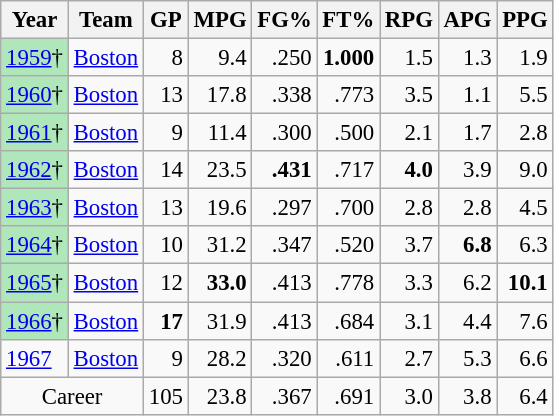<table class="wikitable sortable" style="font-size:95%; text-align:right;">
<tr>
<th>Year</th>
<th>Team</th>
<th>GP</th>
<th>MPG</th>
<th>FG%</th>
<th>FT%</th>
<th>RPG</th>
<th>APG</th>
<th>PPG</th>
</tr>
<tr>
<td style="text-align:left;background:#afe6ba;"><a href='#'>1959</a>†</td>
<td style="text-align:left;"><a href='#'>Boston</a></td>
<td>8</td>
<td>9.4</td>
<td>.250</td>
<td><strong>1.000</strong></td>
<td>1.5</td>
<td>1.3</td>
<td>1.9</td>
</tr>
<tr>
<td style="text-align:left;background:#afe6ba;"><a href='#'>1960</a>†</td>
<td style="text-align:left;"><a href='#'>Boston</a></td>
<td>13</td>
<td>17.8</td>
<td>.338</td>
<td>.773</td>
<td>3.5</td>
<td>1.1</td>
<td>5.5</td>
</tr>
<tr>
<td style="text-align:left;background:#afe6ba;"><a href='#'>1961</a>†</td>
<td style="text-align:left;"><a href='#'>Boston</a></td>
<td>9</td>
<td>11.4</td>
<td>.300</td>
<td>.500</td>
<td>2.1</td>
<td>1.7</td>
<td>2.8</td>
</tr>
<tr>
<td style="text-align:left;background:#afe6ba;"><a href='#'>1962</a>†</td>
<td style="text-align:left;"><a href='#'>Boston</a></td>
<td>14</td>
<td>23.5</td>
<td><strong>.431</strong></td>
<td>.717</td>
<td><strong>4.0</strong></td>
<td>3.9</td>
<td>9.0</td>
</tr>
<tr>
<td style="text-align:left;background:#afe6ba;"><a href='#'>1963</a>†</td>
<td style="text-align:left;"><a href='#'>Boston</a></td>
<td>13</td>
<td>19.6</td>
<td>.297</td>
<td>.700</td>
<td>2.8</td>
<td>2.8</td>
<td>4.5</td>
</tr>
<tr>
<td style="text-align:left;background:#afe6ba;"><a href='#'>1964</a>†</td>
<td style="text-align:left;"><a href='#'>Boston</a></td>
<td>10</td>
<td>31.2</td>
<td>.347</td>
<td>.520</td>
<td>3.7</td>
<td><strong>6.8</strong></td>
<td>6.3</td>
</tr>
<tr>
<td style="text-align:left;background:#afe6ba;"><a href='#'>1965</a>†</td>
<td style="text-align:left;"><a href='#'>Boston</a></td>
<td>12</td>
<td><strong>33.0</strong></td>
<td>.413</td>
<td>.778</td>
<td>3.3</td>
<td>6.2</td>
<td><strong>10.1</strong></td>
</tr>
<tr>
<td style="text-align:left;background:#afe6ba;"><a href='#'>1966</a>†</td>
<td style="text-align:left;"><a href='#'>Boston</a></td>
<td><strong>17</strong></td>
<td>31.9</td>
<td>.413</td>
<td>.684</td>
<td>3.1</td>
<td>4.4</td>
<td>7.6</td>
</tr>
<tr>
<td style="text-align:left;"><a href='#'>1967</a></td>
<td style="text-align:left;"><a href='#'>Boston</a></td>
<td>9</td>
<td>28.2</td>
<td>.320</td>
<td>.611</td>
<td>2.7</td>
<td>5.3</td>
<td>6.6</td>
</tr>
<tr class="sortbottom">
<td colspan="2" style="text-align:center;">Career</td>
<td>105</td>
<td>23.8</td>
<td>.367</td>
<td>.691</td>
<td>3.0</td>
<td>3.8</td>
<td>6.4</td>
</tr>
</table>
